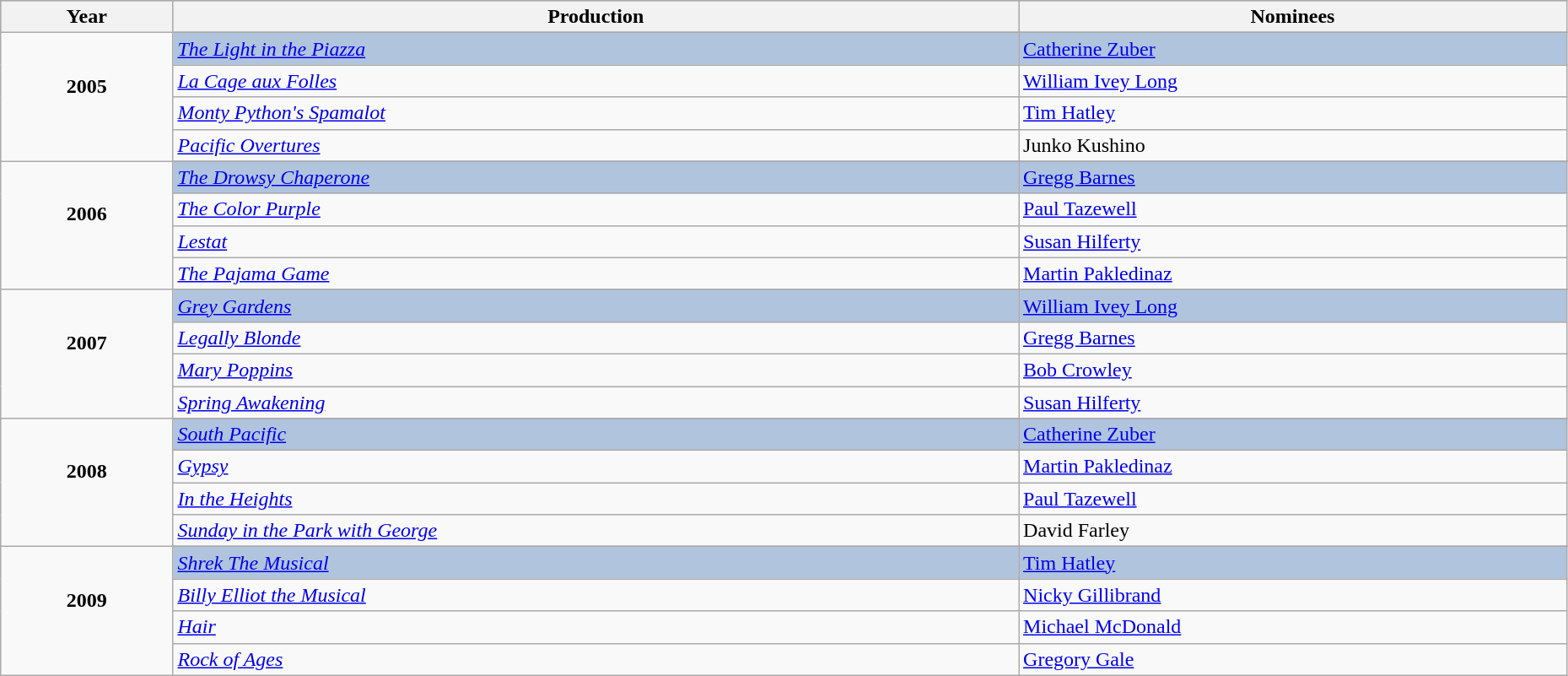<table class="wikitable" style="width:98%;">
<tr style="background:#bebebe;">
<th style="width:11%;">Year</th>
<th style="width:54%;">Production</th>
<th style="width:35%;">Nominees</th>
</tr>
<tr>
<td rowspan="5" align="center"><strong>2005</strong><br><br></td>
</tr>
<tr style="background:#B0C4DE">
<td><em><a href='#'>The Light in the Piazza</a></em></td>
<td><a href='#'>Catherine Zuber</a></td>
</tr>
<tr>
<td><em><a href='#'>La Cage aux Folles</a></em></td>
<td><a href='#'>William Ivey Long</a></td>
</tr>
<tr>
<td><em><a href='#'>Monty Python's Spamalot</a></em></td>
<td><a href='#'>Tim Hatley</a></td>
</tr>
<tr>
<td><em><a href='#'>Pacific Overtures</a></em></td>
<td>Junko Kushino</td>
</tr>
<tr>
<td rowspan="5" align="center"><strong>2006</strong><br><br></td>
</tr>
<tr style="background:#B0C4DE">
<td><em><a href='#'>The Drowsy Chaperone</a></em></td>
<td><a href='#'>Gregg Barnes</a></td>
</tr>
<tr>
<td><em><a href='#'>The Color Purple</a></em></td>
<td><a href='#'>Paul Tazewell</a></td>
</tr>
<tr>
<td><em><a href='#'>Lestat</a></em></td>
<td><a href='#'>Susan Hilferty</a></td>
</tr>
<tr>
<td><em><a href='#'>The Pajama Game</a></em></td>
<td><a href='#'>Martin Pakledinaz</a></td>
</tr>
<tr>
<td rowspan="5" align="center"><strong>2007</strong><br><br></td>
</tr>
<tr style="background:#B0C4DE">
<td><em><a href='#'>Grey Gardens</a></em></td>
<td><a href='#'>William Ivey Long</a></td>
</tr>
<tr>
<td><em><a href='#'>Legally Blonde</a></em></td>
<td><a href='#'>Gregg Barnes</a></td>
</tr>
<tr>
<td><em><a href='#'>Mary Poppins</a></em></td>
<td><a href='#'>Bob Crowley</a></td>
</tr>
<tr>
<td><em><a href='#'>Spring Awakening</a></em></td>
<td><a href='#'>Susan Hilferty</a></td>
</tr>
<tr>
<td rowspan="5" align="center"><strong>2008</strong><br><br></td>
</tr>
<tr style="background:#B0C4DE">
<td><em><a href='#'>South Pacific</a></em></td>
<td><a href='#'>Catherine Zuber</a></td>
</tr>
<tr>
<td><em><a href='#'>Gypsy</a></em></td>
<td><a href='#'>Martin Pakledinaz</a></td>
</tr>
<tr>
<td><em><a href='#'>In the Heights</a></em></td>
<td><a href='#'>Paul Tazewell</a></td>
</tr>
<tr>
<td><em><a href='#'>Sunday in the Park with George</a></em></td>
<td>David Farley</td>
</tr>
<tr>
<td rowspan="5" align="center"><strong>2009</strong><br><br></td>
</tr>
<tr style="background:#B0C4DE">
<td><em><a href='#'>Shrek The Musical</a></em></td>
<td><a href='#'>Tim Hatley</a></td>
</tr>
<tr>
<td><em><a href='#'>Billy Elliot the Musical</a></em></td>
<td><a href='#'>Nicky Gillibrand</a></td>
</tr>
<tr>
<td><em><a href='#'>Hair</a></em></td>
<td><a href='#'>Michael McDonald</a></td>
</tr>
<tr>
<td><em><a href='#'>Rock of Ages</a></em></td>
<td><a href='#'>Gregory Gale</a></td>
</tr>
</table>
